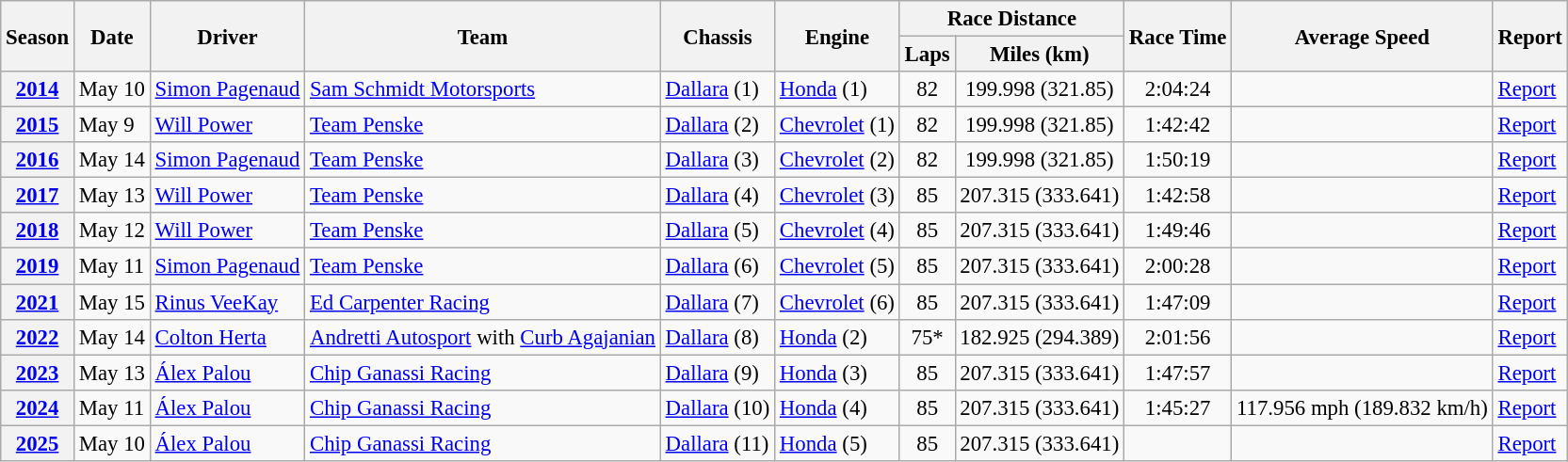<table class="wikitable" style="font-size: 95%;">
<tr>
<th rowspan="2">Season</th>
<th rowspan="2">Date</th>
<th rowspan="2">Driver</th>
<th rowspan="2">Team</th>
<th rowspan="2">Chassis</th>
<th rowspan="2">Engine</th>
<th colspan="2">Race Distance</th>
<th rowspan="2">Race Time</th>
<th rowspan="2">Average Speed</th>
<th rowspan="2">Report</th>
</tr>
<tr>
<th>Laps</th>
<th>Miles (km)</th>
</tr>
<tr>
<th><a href='#'>2014</a></th>
<td>May 10</td>
<td> <a href='#'>Simon Pagenaud</a></td>
<td><a href='#'>Sam Schmidt Motorsports</a></td>
<td><a href='#'>Dallara</a> (1)</td>
<td><a href='#'>Honda</a> (1)</td>
<td align="center">82</td>
<td align="center">199.998 (321.85)</td>
<td align="center">2:04:24</td>
<td align="center"></td>
<td><a href='#'>Report</a></td>
</tr>
<tr>
<th><a href='#'>2015</a></th>
<td>May 9</td>
<td> <a href='#'>Will Power</a></td>
<td><a href='#'>Team Penske</a></td>
<td><a href='#'>Dallara</a> (2)</td>
<td><a href='#'>Chevrolet</a> (1)</td>
<td align="center">82</td>
<td align="center">199.998 (321.85)</td>
<td align="center">1:42:42</td>
<td align="center"></td>
<td><a href='#'>Report</a></td>
</tr>
<tr>
<th><a href='#'>2016</a></th>
<td>May 14</td>
<td> <a href='#'>Simon Pagenaud</a></td>
<td><a href='#'>Team Penske</a></td>
<td><a href='#'>Dallara</a> (3)</td>
<td><a href='#'>Chevrolet</a> (2)</td>
<td align="center">82</td>
<td align="center">199.998 (321.85)</td>
<td align="center">1:50:19</td>
<td align="center"></td>
<td><a href='#'>Report</a></td>
</tr>
<tr>
<th><a href='#'>2017</a></th>
<td>May 13</td>
<td> <a href='#'>Will Power</a></td>
<td><a href='#'>Team Penske</a></td>
<td><a href='#'>Dallara</a> (4)</td>
<td><a href='#'>Chevrolet</a> (3)</td>
<td align="center">85</td>
<td align="center">207.315 (333.641)</td>
<td align="center">1:42:58</td>
<td align="center"></td>
<td><a href='#'>Report</a></td>
</tr>
<tr>
<th><a href='#'>2018</a></th>
<td>May 12</td>
<td> <a href='#'>Will Power</a></td>
<td><a href='#'>Team Penske</a></td>
<td><a href='#'>Dallara</a> (5)</td>
<td><a href='#'>Chevrolet</a> (4)</td>
<td align="center">85</td>
<td align="center">207.315 (333.641)</td>
<td align="center">1:49:46</td>
<td align="center"></td>
<td><a href='#'>Report</a></td>
</tr>
<tr>
<th><a href='#'>2019</a></th>
<td>May 11</td>
<td> <a href='#'>Simon Pagenaud</a></td>
<td><a href='#'>Team Penske</a></td>
<td><a href='#'>Dallara</a> (6)</td>
<td><a href='#'>Chevrolet</a> (5)</td>
<td align="center">85</td>
<td align="center">207.315 (333.641)</td>
<td align="center">2:00:28</td>
<td align="center"></td>
<td><a href='#'>Report</a></td>
</tr>
<tr>
<th><a href='#'>2021</a></th>
<td>May 15</td>
<td> <a href='#'>Rinus VeeKay</a></td>
<td><a href='#'>Ed Carpenter Racing</a></td>
<td><a href='#'>Dallara</a> (7)</td>
<td><a href='#'>Chevrolet</a> (6)</td>
<td align="center">85</td>
<td align="center">207.315 (333.641)</td>
<td align="center">1:47:09</td>
<td align="center"></td>
<td><a href='#'>Report</a></td>
</tr>
<tr>
<th><a href='#'>2022</a></th>
<td>May 14</td>
<td> <a href='#'>Colton Herta</a></td>
<td><a href='#'>Andretti Autosport</a> with <a href='#'>Curb Agajanian</a></td>
<td><a href='#'>Dallara</a> (8)</td>
<td><a href='#'>Honda</a> (2)</td>
<td align="center">75*</td>
<td align="center">182.925 (294.389)</td>
<td align="center">2:01:56</td>
<td align="center"></td>
<td><a href='#'>Report</a></td>
</tr>
<tr>
<th><a href='#'>2023</a></th>
<td>May 13</td>
<td> <a href='#'>Álex Palou</a></td>
<td><a href='#'>Chip Ganassi Racing</a></td>
<td><a href='#'>Dallara</a> (9)</td>
<td><a href='#'>Honda</a> (3)</td>
<td align="center">85</td>
<td align="center">207.315 (333.641)</td>
<td align="center">1:47:57</td>
<td align="center"></td>
<td><a href='#'>Report</a></td>
</tr>
<tr>
<th><a href='#'>2024</a></th>
<td>May 11</td>
<td> <a href='#'>Álex Palou</a></td>
<td><a href='#'>Chip Ganassi Racing</a></td>
<td><a href='#'>Dallara</a> (10)</td>
<td><a href='#'>Honda</a> (4)</td>
<td align="center">85</td>
<td align="center">207.315 (333.641)</td>
<td align="center">1:45:27</td>
<td align="center">117.956 mph (189.832 km/h)</td>
<td><a href='#'>Report</a></td>
</tr>
<tr>
<th><a href='#'>2025</a></th>
<td>May 10</td>
<td> <a href='#'>Álex Palou</a></td>
<td><a href='#'>Chip Ganassi Racing</a></td>
<td><a href='#'>Dallara</a> (11)</td>
<td><a href='#'>Honda</a> (5)</td>
<td align="center">85</td>
<td align="center">207.315 (333.641)</td>
<td align="center"></td>
<td align="center"></td>
<td><a href='#'>Report</a></td>
</tr>
</table>
